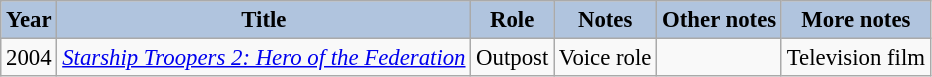<table class="wikitable" style="font-size:95%;">
<tr>
<th style="background:#B0C4DE;">Year</th>
<th style="background:#B0C4DE;">Title</th>
<th style="background:#B0C4DE;">Role</th>
<th style="background:#B0C4DE;">Notes</th>
<th style="background:#B0C4DE;">Other notes</th>
<th style="background:#B0C4DE;">More notes</th>
</tr>
<tr>
<td>2004</td>
<td><em><a href='#'>Starship Troopers 2: Hero of the Federation</a></em></td>
<td>Outpost</td>
<td>Voice role</td>
<td></td>
<td>Television film</td>
</tr>
</table>
